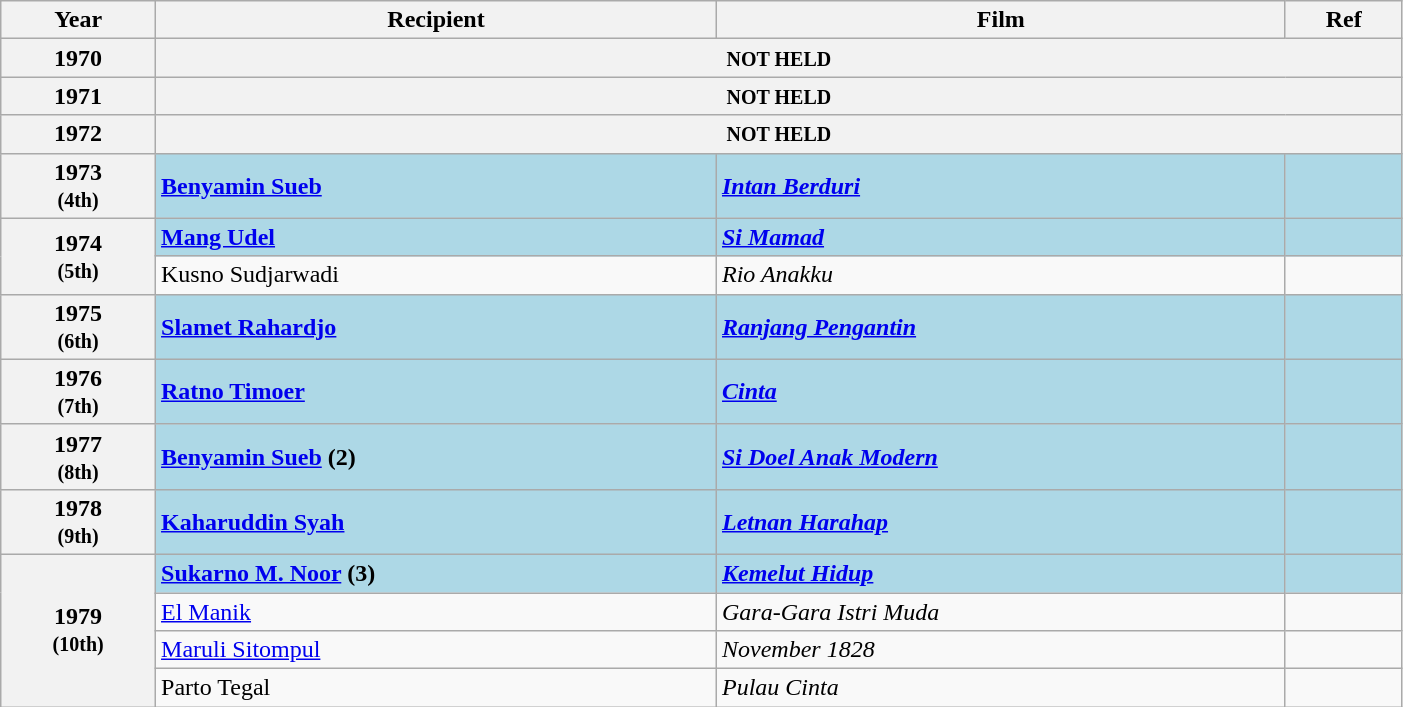<table class="wikitable plainrowheaders sortable" style="width: 74%;">
<tr>
<th scope="col">Year</th>
<th scope="col">Recipient</th>
<th scope="col">Film</th>
<th scope="col" class="unsortable">Ref</th>
</tr>
<tr>
<th scope="row" style="text-align:center;">1970</th>
<th colspan="3" scope="row"><small>NOT HELD</small></th>
</tr>
<tr>
<th scope="row" style="text-align:center;">1971</th>
<th colspan="3" scope="row"><small>NOT HELD</small></th>
</tr>
<tr>
<th scope="row" style="text-align:center;">1972</th>
<th colspan="3" scope="row"><small>NOT HELD</small></th>
</tr>
<tr>
<th scope="row" style="text-align:center;"><strong>1973</strong><br><small>(4th)</small></th>
<td scope="row" style="background:lightblue;"><strong><a href='#'>Benyamin Sueb</a></strong></td>
<td style="background:lightblue;"><strong><em><a href='#'>Intan Berduri</a></em></strong></td>
<td style="background:lightblue;"></td>
</tr>
<tr>
<th scope="row" rowspan="2" style="text-align:center;"><strong>1974</strong><br><small>(5th)</small></th>
<td scope="row" style="background:lightblue;"><strong><a href='#'>Mang Udel</a></strong></td>
<td style="background:lightblue;"><strong><em><a href='#'>Si Mamad</a></em></strong></td>
<td style="background:lightblue;"></td>
</tr>
<tr>
<td scope="row">Kusno Sudjarwadi</td>
<td><em>Rio Anakku</em></td>
<td></td>
</tr>
<tr>
<th scope="row" style="text-align:center;"><strong>1975</strong><br><small>(6th)</small></th>
<td scope="row" style="background:lightblue;"><strong><a href='#'>Slamet Rahardjo</a></strong></td>
<td style="background:lightblue;"><strong><em><a href='#'>Ranjang Pengantin</a></em></strong></td>
<td style="background:lightblue;"></td>
</tr>
<tr>
<th scope="row" style="text-align:center;"><strong>1976</strong><br><small>(7th)</small></th>
<td scope="row" style="background:lightblue;"><strong><a href='#'>Ratno Timoer</a></strong></td>
<td style="background:lightblue;"><em><a href='#'><strong>Cinta</strong></a></em></td>
<td style="background:lightblue;"></td>
</tr>
<tr>
<th scope="row" style="text-align:center;"><strong>1977</strong><br><small>(8th)</small></th>
<td scope="row" style="background:lightblue;"><strong><a href='#'>Benyamin Sueb</a> (2)</strong></td>
<td style="background:lightblue;"><strong><em><a href='#'>Si Doel Anak Modern</a></em></strong></td>
<td style="background:lightblue;"></td>
</tr>
<tr>
<th scope="row" style="text-align:center;"><strong>1978</strong><br><small>(9th)</small></th>
<td scope="row" style="background:lightblue;"><strong><a href='#'>Kaharuddin Syah</a></strong></td>
<td style="background:lightblue;"><strong><em><a href='#'>Letnan Harahap</a></em></strong></td>
<td style="background:lightblue;"></td>
</tr>
<tr>
<th scope="row" rowspan="4" style="text-align:center;"><strong>1979</strong><br><small>(10th)</small></th>
<td scope="row" style="background:lightblue;"><strong><a href='#'>Sukarno M. Noor</a> (3)</strong></td>
<td style="background:lightblue;"><strong><em><a href='#'>Kemelut Hidup</a></em></strong></td>
<td style="background:lightblue;"></td>
</tr>
<tr>
<td scope="row"><a href='#'>El Manik</a></td>
<td><em>Gara-Gara Istri Muda</em></td>
<td></td>
</tr>
<tr>
<td scope="row"><a href='#'>Maruli Sitompul</a></td>
<td><em>November 1828</em></td>
<td></td>
</tr>
<tr>
<td scope="row">Parto Tegal</td>
<td><em>Pulau Cinta</em></td>
<td></td>
</tr>
</table>
